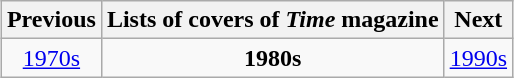<table class="wikitable" style="margin: 0 auto;">
<tr>
<th>Previous</th>
<th>Lists of covers of <em>Time</em> magazine</th>
<th>Next</th>
</tr>
<tr>
<td style="text-align:center;"><a href='#'>1970s</a></td>
<td style="text-align:center;"><strong>1980s</strong></td>
<td style="text-align:center;"><a href='#'>1990s</a></td>
</tr>
</table>
